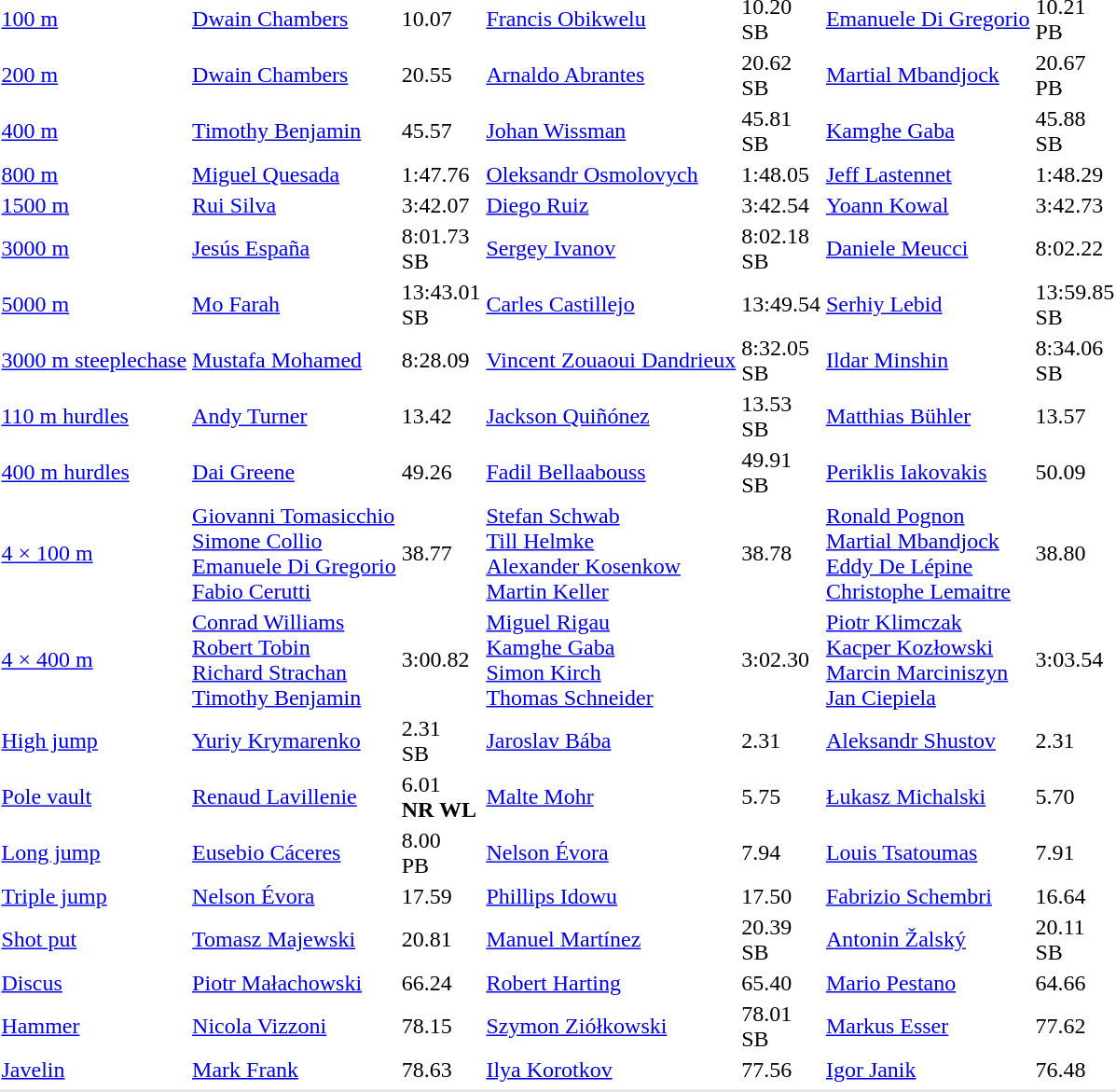<table>
<tr>
<td><a href='#'>100 m</a></td>
<td><a href='#'>Dwain Chambers</a> <br></td>
<td>10.07</td>
<td><a href='#'>Francis Obikwelu</a> <br></td>
<td>10.20<br>SB</td>
<td><a href='#'>Emanuele Di Gregorio</a> <br></td>
<td>10.21<br>PB</td>
</tr>
<tr>
<td><a href='#'>200 m</a></td>
<td><a href='#'>Dwain Chambers</a> <br></td>
<td>20.55</td>
<td><a href='#'>Arnaldo Abrantes</a> <br></td>
<td>20.62<br>SB</td>
<td><a href='#'>Martial Mbandjock</a> <br></td>
<td>20.67<br>PB</td>
</tr>
<tr>
<td><a href='#'>400 m</a></td>
<td><a href='#'>Timothy Benjamin</a> <br></td>
<td>45.57</td>
<td><a href='#'>Johan Wissman</a> <br></td>
<td>45.81<br>SB</td>
<td><a href='#'>Kamghe Gaba</a> <br></td>
<td>45.88<br>SB</td>
</tr>
<tr>
<td><a href='#'>800 m</a></td>
<td><a href='#'>Miguel Quesada</a> <br></td>
<td>1:47.76</td>
<td><a href='#'>Oleksandr Osmolovych</a> <br></td>
<td>1:48.05</td>
<td><a href='#'>Jeff Lastennet</a> <br></td>
<td>1:48.29</td>
</tr>
<tr>
<td><a href='#'>1500 m</a></td>
<td><a href='#'>Rui Silva</a> <br></td>
<td>3:42.07</td>
<td><a href='#'>Diego Ruiz</a> <br></td>
<td>3:42.54</td>
<td><a href='#'>Yoann Kowal</a><br></td>
<td>3:42.73</td>
</tr>
<tr>
<td><a href='#'>3000 m</a></td>
<td><a href='#'>Jesús España</a> <br></td>
<td>8:01.73<br>SB</td>
<td><a href='#'>Sergey Ivanov</a> <br></td>
<td>8:02.18<br>SB</td>
<td><a href='#'>Daniele Meucci</a> <br></td>
<td>8:02.22</td>
</tr>
<tr>
<td><a href='#'>5000 m</a></td>
<td><a href='#'>Mo Farah</a> <br></td>
<td>13:43.01<br>SB</td>
<td><a href='#'>Carles Castillejo</a> <br></td>
<td>13:49.54</td>
<td><a href='#'>Serhiy Lebid</a> <br></td>
<td>13:59.85<br>SB</td>
</tr>
<tr>
<td><a href='#'>3000 m steeplechase</a></td>
<td><a href='#'>Mustafa Mohamed</a><br></td>
<td>8:28.09</td>
<td><a href='#'>Vincent Zouaoui Dandrieux</a><br></td>
<td>8:32.05<br>SB</td>
<td><a href='#'>Ildar Minshin</a><br></td>
<td>8:34.06<br>SB</td>
</tr>
<tr>
<td><a href='#'>110 m hurdles</a></td>
<td><a href='#'>Andy Turner</a> <br></td>
<td>13.42</td>
<td><a href='#'>Jackson Quiñónez</a> <br></td>
<td>13.53<br>SB</td>
<td><a href='#'>Matthias Bühler</a> <br></td>
<td>13.57</td>
</tr>
<tr>
<td><a href='#'>400 m hurdles</a></td>
<td><a href='#'>Dai Greene</a> <br></td>
<td>49.26</td>
<td><a href='#'>Fadil Bellaabouss</a> <br></td>
<td>49.91<br>SB</td>
<td><a href='#'>Periklis Iakovakis</a> <br></td>
<td>50.09</td>
</tr>
<tr>
<td><a href='#'>4 × 100 m</a></td>
<td><a href='#'>Giovanni Tomasicchio</a><br><a href='#'>Simone Collio</a><br><a href='#'>Emanuele Di Gregorio</a><br><a href='#'>Fabio Cerutti</a> <br></td>
<td>38.77</td>
<td><a href='#'>Stefan Schwab</a><br><a href='#'>Till Helmke</a><br><a href='#'>Alexander Kosenkow</a><br><a href='#'>Martin Keller</a> <br></td>
<td>38.78</td>
<td><a href='#'>Ronald Pognon</a><br><a href='#'>Martial Mbandjock</a><br><a href='#'>Eddy De Lépine</a><br> <a href='#'>Christophe Lemaitre</a> <br></td>
<td>38.80</td>
</tr>
<tr>
<td><a href='#'>4 × 400 m</a></td>
<td><a href='#'>Conrad Williams</a><br><a href='#'>Robert Tobin</a><br><a href='#'>Richard Strachan</a><br><a href='#'>Timothy Benjamin</a><br></td>
<td>3:00.82</td>
<td><a href='#'>Miguel Rigau</a><br><a href='#'>Kamghe Gaba</a><br><a href='#'>Simon Kirch</a> <br><a href='#'>Thomas Schneider</a><br></td>
<td>3:02.30</td>
<td><a href='#'>Piotr Klimczak</a><br><a href='#'>Kacper Kozłowski</a><br><a href='#'>Marcin Marciniszyn</a><br><a href='#'>Jan Ciepiela</a> <br></td>
<td>3:03.54</td>
</tr>
<tr>
<td><a href='#'>High jump</a></td>
<td><a href='#'>Yuriy Krymarenko</a> <br></td>
<td>2.31<br>SB</td>
<td><a href='#'>Jaroslav Bába</a> <br></td>
<td>2.31</td>
<td><a href='#'>Aleksandr Shustov</a> <br></td>
<td>2.31</td>
</tr>
<tr>
<td><a href='#'>Pole vault</a></td>
<td><a href='#'>Renaud Lavillenie</a> <br></td>
<td>6.01<br><strong>NR WL</strong></td>
<td><a href='#'>Malte Mohr</a> <br></td>
<td>5.75</td>
<td><a href='#'>Łukasz Michalski</a> <br></td>
<td>5.70</td>
</tr>
<tr>
<td><a href='#'>Long jump</a></td>
<td><a href='#'>Eusebio Cáceres</a> <br></td>
<td>8.00<br>PB</td>
<td><a href='#'>Nelson Évora</a> <br></td>
<td>7.94</td>
<td><a href='#'>Louis Tsatoumas</a> <br></td>
<td>7.91</td>
</tr>
<tr>
<td><a href='#'>Triple jump</a></td>
<td><a href='#'>Nelson Évora</a> <br></td>
<td>17.59</td>
<td><a href='#'>Phillips Idowu</a> <br></td>
<td>17.50</td>
<td><a href='#'>Fabrizio Schembri</a> <br></td>
<td>16.64</td>
</tr>
<tr>
<td><a href='#'>Shot put</a></td>
<td><a href='#'>Tomasz Majewski</a> <br></td>
<td>20.81</td>
<td><a href='#'>Manuel Martínez</a> <br></td>
<td>20.39<br>SB</td>
<td><a href='#'>Antonin Žalský</a> <br></td>
<td>20.11<br>SB</td>
</tr>
<tr>
<td><a href='#'>Discus</a></td>
<td><a href='#'>Piotr Małachowski</a> <br></td>
<td>66.24</td>
<td><a href='#'>Robert Harting</a> <br></td>
<td>65.40</td>
<td><a href='#'>Mario Pestano</a> <br></td>
<td>64.66</td>
</tr>
<tr>
<td><a href='#'>Hammer</a></td>
<td><a href='#'>Nicola Vizzoni</a> <br></td>
<td>78.15</td>
<td><a href='#'>Szymon Ziółkowski</a> <br></td>
<td>78.01<br>SB</td>
<td><a href='#'>Markus Esser</a> <br></td>
<td>77.62</td>
</tr>
<tr>
<td><a href='#'>Javelin</a></td>
<td><a href='#'>Mark Frank</a> <br></td>
<td>78.63</td>
<td><a href='#'>Ilya Korotkov</a> <br></td>
<td>77.56</td>
<td><a href='#'>Igor Janik</a> <br></td>
<td>76.48</td>
</tr>
<tr>
</tr>
<tr bgcolor= e8e8e8>
<td colspan=7></td>
</tr>
</table>
